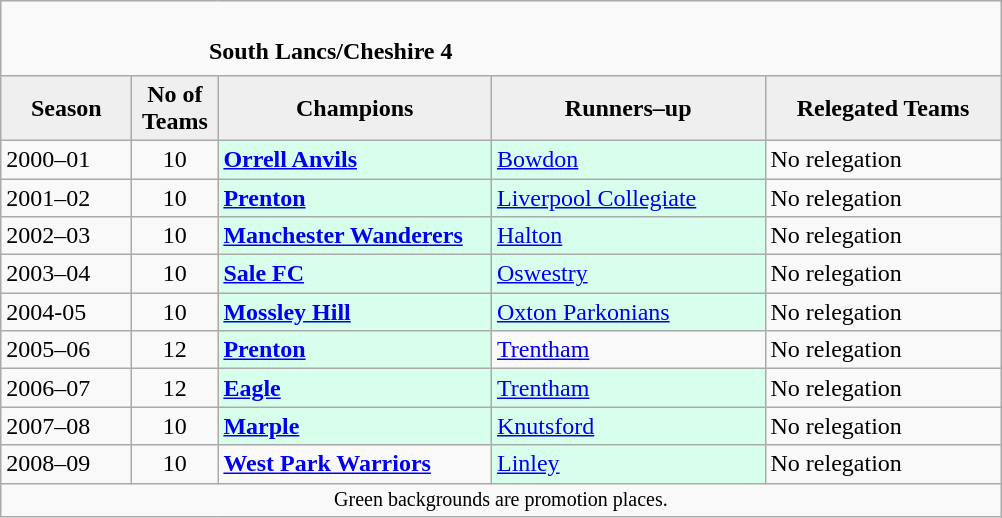<table class="wikitable" style="text-align: left;">
<tr>
<td colspan="11" cellpadding="0" cellspacing="0"><br><table border="0" style="width:100%;" cellpadding="0" cellspacing="0">
<tr>
<td style="width:20%; border:0;"></td>
<td style="border:0;"><strong>South Lancs/Cheshire 4</strong></td>
<td style="width:20%; border:0;"></td>
</tr>
</table>
</td>
</tr>
<tr>
<th style="background:#efefef; width:80px;">Season</th>
<th style="background:#efefef; width:50px;">No of Teams</th>
<th style="background:#efefef; width:175px;">Champions</th>
<th style="background:#efefef; width:175px;">Runners–up</th>
<th style="background:#efefef; width:150px;">Relegated Teams</th>
</tr>
<tr align=left>
<td>2000–01</td>
<td style="text-align: center;">10</td>
<td style="background:#d8ffeb;"><strong><a href='#'>Orrell Anvils</a></strong></td>
<td style="background:#d8ffeb;"><a href='#'>Bowdon</a></td>
<td>No relegation</td>
</tr>
<tr>
<td>2001–02</td>
<td style="text-align: center;">10</td>
<td style="background:#d8ffeb;"><strong><a href='#'>Prenton</a></strong></td>
<td style="background:#d8ffeb;"><a href='#'>Liverpool Collegiate</a></td>
<td>No relegation</td>
</tr>
<tr>
<td>2002–03</td>
<td style="text-align: center;">10</td>
<td style="background:#d8ffeb;"><strong><a href='#'>Manchester Wanderers</a></strong></td>
<td style="background:#d8ffeb;"><a href='#'>Halton</a></td>
<td>No relegation</td>
</tr>
<tr>
<td>2003–04</td>
<td style="text-align: center;">10</td>
<td style="background:#d8ffeb;"><strong><a href='#'>Sale FC</a></strong></td>
<td style="background:#d8ffeb;"><a href='#'>Oswestry</a></td>
<td>No relegation</td>
</tr>
<tr>
<td>2004-05</td>
<td style="text-align: center;">10</td>
<td style="background:#d8ffeb;"><strong><a href='#'>Mossley Hill</a></strong></td>
<td style="background:#d8ffeb;"><a href='#'>Oxton Parkonians</a></td>
<td>No relegation</td>
</tr>
<tr>
<td>2005–06</td>
<td style="text-align: center;">12</td>
<td style="background:#d8ffeb;"><strong><a href='#'>Prenton</a></strong></td>
<td><a href='#'>Trentham</a></td>
<td>No relegation</td>
</tr>
<tr>
<td>2006–07</td>
<td style="text-align: center;">12</td>
<td style="background:#d8ffeb;"><strong><a href='#'>Eagle</a></strong></td>
<td style="background:#d8ffeb;"><a href='#'>Trentham</a></td>
<td>No relegation</td>
</tr>
<tr>
<td>2007–08</td>
<td style="text-align: center;">10</td>
<td style="background:#d8ffeb;"><strong><a href='#'>Marple</a></strong></td>
<td style="background:#d8ffeb;"><a href='#'>Knutsford</a></td>
<td>No relegation</td>
</tr>
<tr>
<td>2008–09</td>
<td style="text-align: center;">10</td>
<td><strong><a href='#'>West Park Warriors</a></strong></td>
<td style="background:#d8ffeb;"><a href='#'>Linley</a></td>
<td>No relegation</td>
</tr>
<tr>
<td colspan="15"  style="border:0; font-size:smaller; text-align:center;">Green backgrounds are promotion places.</td>
</tr>
</table>
